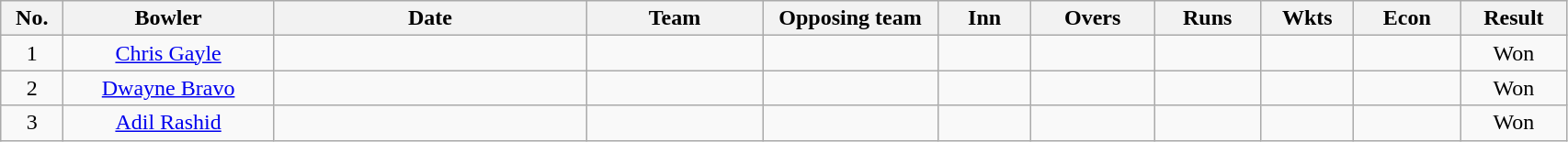<table class="wikitable sortable" style="font-size: 100%">
<tr align=center>
<th scope="col" width="38">No.</th>
<th scope="col" width="145">Bowler</th>
<th scope="col" width="220">Date</th>
<th scope="col" width="120">Team</th>
<th scope="col" width="120">Opposing team</th>
<th scope="col" width="60">Inn</th>
<th scope="col" width="82">Overs</th>
<th scope="col" width="70">Runs</th>
<th scope="col" width="60">Wkts</th>
<th scope="col" width="70">Econ</th>
<th scope="col" width="70">Result</th>
</tr>
<tr align=center>
<td scope="row">1</td>
<td><a href='#'>Chris Gayle</a></td>
<td></td>
<td></td>
<td></td>
<td></td>
<td></td>
<td></td>
<td></td>
<td></td>
<td>Won</td>
</tr>
<tr align=center>
<td scope="row">2</td>
<td><a href='#'>Dwayne Bravo</a></td>
<td></td>
<td></td>
<td></td>
<td></td>
<td></td>
<td></td>
<td></td>
<td></td>
<td>Won</td>
</tr>
<tr align=center>
<td scope="row">3</td>
<td><a href='#'>Adil Rashid</a></td>
<td></td>
<td></td>
<td></td>
<td></td>
<td></td>
<td></td>
<td></td>
<td></td>
<td>Won</td>
</tr>
</table>
